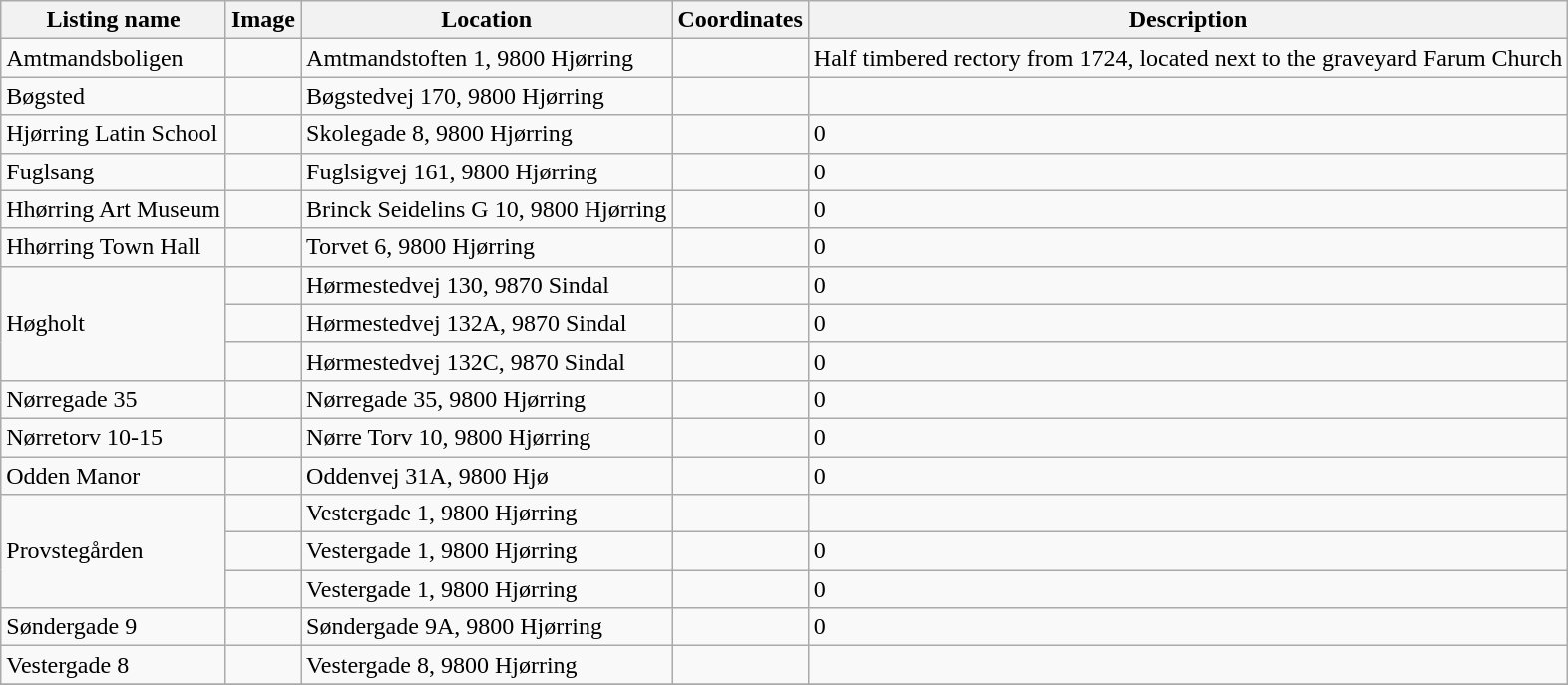<table class="wikitable sortable">
<tr>
<th>Listing name</th>
<th>Image</th>
<th>Location</th>
<th>Coordinates</th>
<th>Description</th>
</tr>
<tr>
<td>Amtmandsboligen</td>
<td></td>
<td>Amtmandstoften 1, 9800 Hjørring</td>
<td></td>
<td>Half timbered rectory from 1724, located next to the graveyard Farum Church</td>
</tr>
<tr>
<td>Bøgsted</td>
<td></td>
<td>Bøgstedvej 170, 9800 Hjørring</td>
<td></td>
<td></td>
</tr>
<tr>
<td>Hjørring Latin School</td>
<td></td>
<td>Skolegade 8, 9800 Hjørring</td>
<td></td>
<td>0</td>
</tr>
<tr>
<td>Fuglsang</td>
<td></td>
<td>Fuglsigvej 161, 9800 Hjørring</td>
<td></td>
<td>0</td>
</tr>
<tr>
<td>Hhørring Art Museum</td>
<td></td>
<td>Brinck Seidelins G 10, 9800 Hjørring</td>
<td></td>
<td>0</td>
</tr>
<tr>
<td>Hhørring Town Hall</td>
<td></td>
<td>Torvet 6, 9800 Hjørring</td>
<td></td>
<td>0</td>
</tr>
<tr>
<td rowspan="3">Høgholt</td>
<td></td>
<td>Hørmestedvej 130, 9870 Sindal</td>
<td></td>
<td>0</td>
</tr>
<tr>
<td></td>
<td>Hørmestedvej 132A, 9870 Sindal</td>
<td></td>
<td>0</td>
</tr>
<tr>
<td></td>
<td>Hørmestedvej 132C, 9870 Sindal</td>
<td></td>
<td>0</td>
</tr>
<tr>
<td>Nørregade 35</td>
<td></td>
<td>Nørregade 35, 9800 Hjørring</td>
<td></td>
<td>0</td>
</tr>
<tr>
<td>Nørretorv 10-15</td>
<td></td>
<td>Nørre Torv 10, 9800 Hjørring</td>
<td></td>
<td>0</td>
</tr>
<tr>
<td>Odden Manor</td>
<td></td>
<td>Oddenvej 31A, 9800 Hjø</td>
<td></td>
<td>0</td>
</tr>
<tr>
<td rowspan="3">Provstegården</td>
<td></td>
<td>Vestergade 1, 9800 Hjørring</td>
<td></td>
<td></td>
</tr>
<tr>
<td></td>
<td>Vestergade 1, 9800 Hjørring</td>
<td></td>
<td>0</td>
</tr>
<tr>
<td></td>
<td>Vestergade 1, 9800 Hjørring</td>
<td></td>
<td>0</td>
</tr>
<tr>
<td>Søndergade 9</td>
<td></td>
<td>Søndergade 9A, 9800 Hjørring</td>
<td></td>
<td>0</td>
</tr>
<tr>
<td>Vestergade 8</td>
<td></td>
<td>Vestergade 8, 9800 Hjørring</td>
<td></td>
<td></td>
</tr>
<tr>
</tr>
</table>
